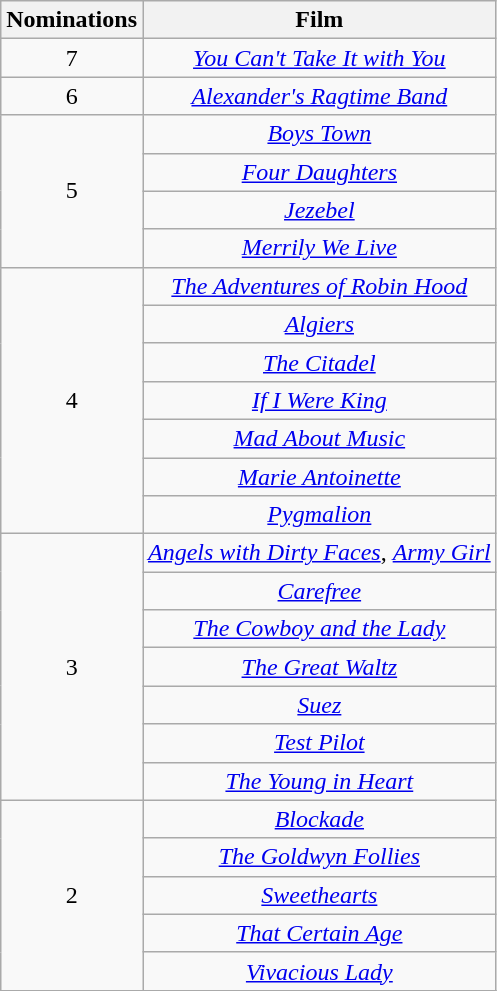<table class="wikitable" rowspan="2" style="text-align:center;">
<tr>
<th scope="col" style="width:55px;">Nominations</th>
<th scope="col" style="text-align:center;">Film</th>
</tr>
<tr>
<td rowspan="1" style="text-align:center">7</td>
<td><em><a href='#'>You Can't Take It with You</a></em></td>
</tr>
<tr>
<td rowspan="1" style="text-align:center">6</td>
<td><em><a href='#'>Alexander's Ragtime Band</a></em></td>
</tr>
<tr>
<td rowspan="4" style="text-align:center">5</td>
<td><em><a href='#'>Boys Town</a></em></td>
</tr>
<tr>
<td><em><a href='#'>Four Daughters</a></em></td>
</tr>
<tr>
<td><em><a href='#'>Jezebel</a></em></td>
</tr>
<tr>
<td><em><a href='#'>Merrily We Live</a></em></td>
</tr>
<tr>
<td rowspan="7" style="text-align:center">4</td>
<td><em><a href='#'>The Adventures of Robin Hood</a></em></td>
</tr>
<tr>
<td><em><a href='#'>Algiers</a></em></td>
</tr>
<tr>
<td><em><a href='#'>The Citadel</a></em></td>
</tr>
<tr>
<td><em><a href='#'>If I Were King</a></em></td>
</tr>
<tr>
<td><em><a href='#'>Mad About Music</a></em></td>
</tr>
<tr>
<td><em><a href='#'>Marie Antoinette</a></em></td>
</tr>
<tr>
<td><em><a href='#'>Pygmalion</a></em></td>
</tr>
<tr>
<td rowspan="7" style="text-align:center">3</td>
<td><em><a href='#'>Angels with Dirty Faces</a></em>, <em><a href='#'>Army Girl</a></em></td>
</tr>
<tr>
<td><em><a href='#'>Carefree</a></em></td>
</tr>
<tr>
<td><em><a href='#'>The Cowboy and the Lady</a></em></td>
</tr>
<tr>
<td><em><a href='#'>The Great Waltz</a></em></td>
</tr>
<tr>
<td><em><a href='#'>Suez</a></em></td>
</tr>
<tr>
<td><em><a href='#'>Test Pilot</a></em></td>
</tr>
<tr>
<td><em><a href='#'>The Young in Heart</a></em></td>
</tr>
<tr>
<td rowspan="5" style="text-align:center">2</td>
<td><em><a href='#'>Blockade</a></em></td>
</tr>
<tr>
<td><em><a href='#'>The Goldwyn Follies</a></em></td>
</tr>
<tr>
<td><em><a href='#'>Sweethearts</a></em></td>
</tr>
<tr>
<td><em><a href='#'>That Certain Age</a></em></td>
</tr>
<tr>
<td><em><a href='#'>Vivacious Lady</a></em></td>
</tr>
<tr>
</tr>
</table>
